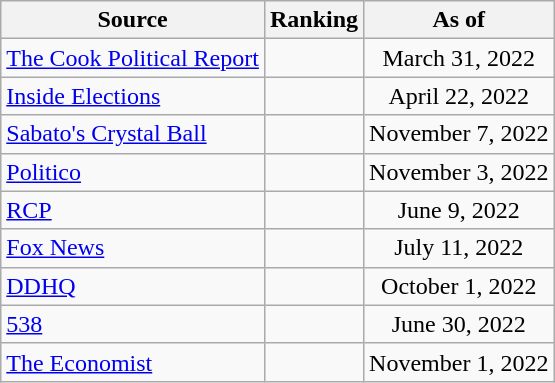<table class="wikitable" style="text-align:center">
<tr>
<th>Source</th>
<th>Ranking</th>
<th>As of</th>
</tr>
<tr>
<td align=left><a href='#'>The Cook Political Report</a></td>
<td></td>
<td>March 31, 2022</td>
</tr>
<tr>
<td align=left><a href='#'>Inside Elections</a></td>
<td></td>
<td>April 22, 2022</td>
</tr>
<tr>
<td align=left><a href='#'>Sabato's Crystal Ball</a></td>
<td></td>
<td>November 7, 2022</td>
</tr>
<tr>
<td align="left"><a href='#'>Politico</a></td>
<td></td>
<td>November 3, 2022</td>
</tr>
<tr>
<td align="left"><a href='#'>RCP</a></td>
<td></td>
<td>June 9, 2022</td>
</tr>
<tr>
<td align=left><a href='#'>Fox News</a></td>
<td></td>
<td>July 11, 2022</td>
</tr>
<tr>
<td align="left"><a href='#'>DDHQ</a></td>
<td></td>
<td>October 1, 2022</td>
</tr>
<tr>
<td align="left"><a href='#'>538</a></td>
<td></td>
<td>June 30, 2022</td>
</tr>
<tr>
<td align="left"><a href='#'>The Economist</a></td>
<td></td>
<td>November 1, 2022</td>
</tr>
</table>
